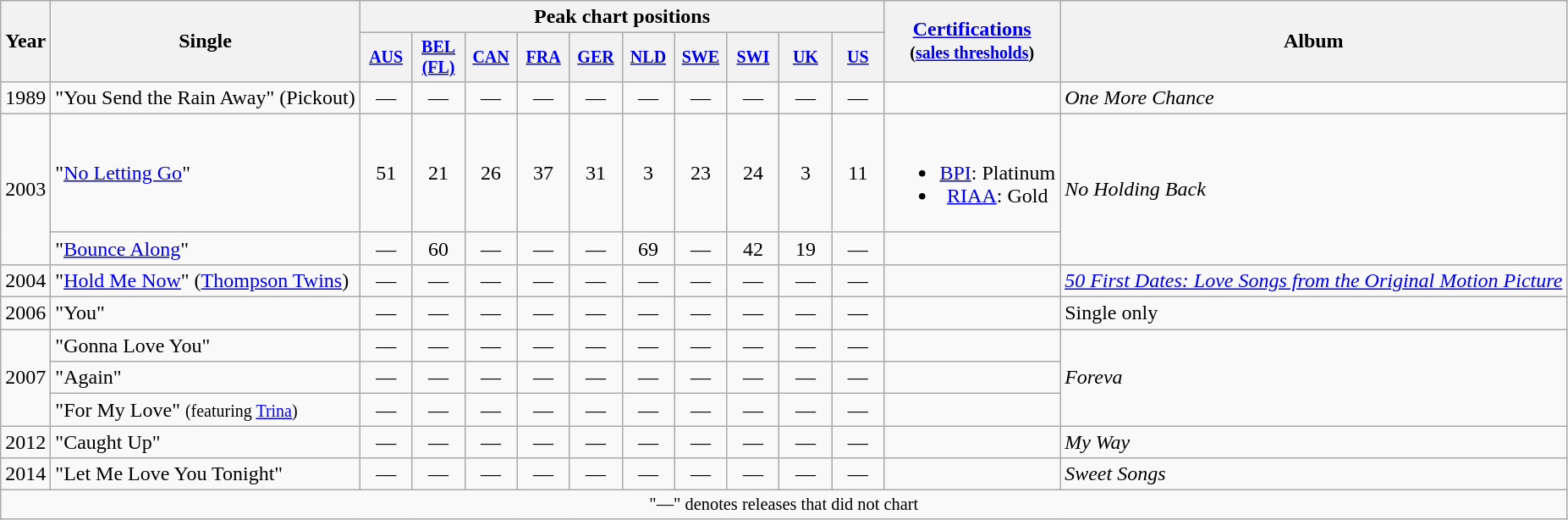<table class="wikitable" style="text-align:center;">
<tr>
<th rowspan="2">Year</th>
<th rowspan="2">Single</th>
<th colspan="10">Peak chart positions</th>
<th rowspan="2"><a href='#'>Certifications</a><br><small>(<a href='#'>sales thresholds</a>)</small></th>
<th rowspan="2">Album</th>
</tr>
<tr style="font-size:smaller;">
<th width="35"><a href='#'>AUS</a><br></th>
<th width="35"><a href='#'>BEL<br>(FL)</a><br></th>
<th width="35"><a href='#'>CAN</a><br></th>
<th width="35"><a href='#'>FRA</a><br></th>
<th width="35"><a href='#'>GER</a><br></th>
<th width="35"><a href='#'>NLD</a><br></th>
<th width="35"><a href='#'>SWE</a><br></th>
<th width="35"><a href='#'>SWI</a><br></th>
<th width="35"><a href='#'>UK</a><br></th>
<th width="35"><a href='#'>US</a><br></th>
</tr>
<tr>
<td>1989</td>
<td align="left">"You Send the Rain Away" (Pickout)</td>
<td>—</td>
<td>—</td>
<td>—</td>
<td>—</td>
<td>—</td>
<td>—</td>
<td>—</td>
<td>—</td>
<td>—</td>
<td>—</td>
<td></td>
<td align="left"><em>One More Chance</em></td>
</tr>
<tr>
<td rowspan=2>2003</td>
<td align="left">"<a href='#'>No Letting Go</a>"</td>
<td>51</td>
<td>21</td>
<td>26</td>
<td>37</td>
<td>31</td>
<td>3</td>
<td>23</td>
<td>24</td>
<td>3</td>
<td>11</td>
<td><br><ul><li><a href='#'>BPI</a>: Platinum</li><li><a href='#'>RIAA</a>: Gold</li></ul></td>
<td align="left" rowspan="2"><em>No Holding Back</em></td>
</tr>
<tr>
<td align="left">"<a href='#'>Bounce Along</a>"</td>
<td>—</td>
<td>60</td>
<td>—</td>
<td>—</td>
<td>—</td>
<td>69</td>
<td>—</td>
<td>42</td>
<td>19</td>
<td>—</td>
<td></td>
</tr>
<tr>
<td>2004</td>
<td align="left">"<a href='#'>Hold Me Now</a>" (<a href='#'>Thompson Twins</a>)</td>
<td>—</td>
<td>—</td>
<td>—</td>
<td>—</td>
<td>—</td>
<td>—</td>
<td>—</td>
<td>—</td>
<td>—</td>
<td>—</td>
<td></td>
<td align="left"><em><a href='#'>50 First Dates: Love Songs from the Original Motion Picture</a></em></td>
</tr>
<tr>
<td>2006</td>
<td align="left">"You"</td>
<td>—</td>
<td>—</td>
<td>—</td>
<td>—</td>
<td>—</td>
<td>—</td>
<td>—</td>
<td>—</td>
<td>—</td>
<td>—</td>
<td></td>
<td align="left">Single only</td>
</tr>
<tr>
<td rowspan=3>2007</td>
<td align="left">"Gonna Love You"</td>
<td>—</td>
<td>—</td>
<td>—</td>
<td>—</td>
<td>—</td>
<td>—</td>
<td>—</td>
<td>—</td>
<td>—</td>
<td>—</td>
<td></td>
<td align="left" rowspan="3"><em>Foreva</em></td>
</tr>
<tr>
<td align="left">"Again"</td>
<td>—</td>
<td>—</td>
<td>—</td>
<td>—</td>
<td>—</td>
<td>—</td>
<td>—</td>
<td>—</td>
<td>—</td>
<td>—</td>
<td></td>
</tr>
<tr>
<td align="left">"For My Love" <small>(featuring <a href='#'>Trina</a>)</small></td>
<td>—</td>
<td>—</td>
<td>—</td>
<td>—</td>
<td>—</td>
<td>—</td>
<td>—</td>
<td>—</td>
<td>—</td>
<td>—</td>
<td></td>
</tr>
<tr>
<td>2012</td>
<td align="left">"Caught Up"</td>
<td>—</td>
<td>—</td>
<td>—</td>
<td>—</td>
<td>—</td>
<td>—</td>
<td>—</td>
<td>—</td>
<td>—</td>
<td>—</td>
<td></td>
<td align="left"><em>My Way</em></td>
</tr>
<tr>
<td>2014</td>
<td align="left">"Let Me Love You Tonight"</td>
<td>—</td>
<td>—</td>
<td>—</td>
<td>—</td>
<td>—</td>
<td>—</td>
<td>—</td>
<td>—</td>
<td>—</td>
<td>—</td>
<td></td>
<td align="left"><em>Sweet Songs</em></td>
</tr>
<tr>
<td colspan="15" style="font-size:85%">"—" denotes releases that did not chart</td>
</tr>
</table>
